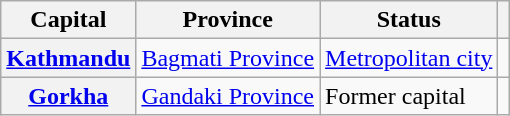<table class="wikitable plainrowheaders">
<tr>
<th scope="col">Capital</th>
<th scope="col">Province</th>
<th scope="col">Status</th>
<th class="unsortable" scope="col"></th>
</tr>
<tr>
<th scope="row"><a href='#'>Kathmandu</a></th>
<td><a href='#'>Bagmati Province</a></td>
<td><a href='#'>Metropolitan city</a></td>
<td style="text-align:center;"></td>
</tr>
<tr>
<th scope="row"><a href='#'>Gorkha</a></th>
<td><a href='#'>Gandaki Province</a></td>
<td>Former capital</td>
<td style="text-align:center;"></td>
</tr>
</table>
